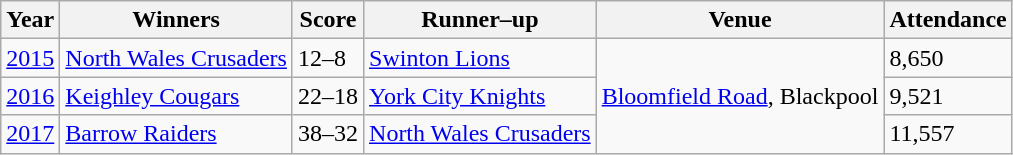<table class="wikitable">
<tr>
<th>Year</th>
<th>Winners</th>
<th>Score</th>
<th>Runner–up</th>
<th>Venue</th>
<th>Attendance</th>
</tr>
<tr>
<td><a href='#'>2015</a></td>
<td> <a href='#'>North Wales Crusaders</a></td>
<td>12–8</td>
<td> <a href='#'>Swinton Lions</a></td>
<td rowspan=3><a href='#'>Bloomfield Road</a>, Blackpool</td>
<td>8,650</td>
</tr>
<tr>
<td><a href='#'>2016</a></td>
<td> <a href='#'>Keighley Cougars</a></td>
<td>22–18</td>
<td> <a href='#'>York City Knights</a></td>
<td>9,521</td>
</tr>
<tr>
<td><a href='#'>2017</a></td>
<td> <a href='#'>Barrow Raiders</a></td>
<td>38–32</td>
<td> <a href='#'>North Wales Crusaders</a></td>
<td>11,557</td>
</tr>
</table>
